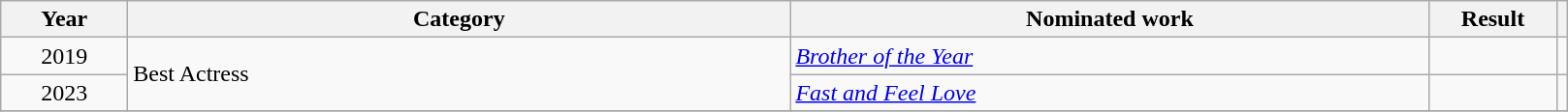<table class=wikitable>
<tr>
<th scope="col" style="width:5em;">Year</th>
<th scope="col" style="width:28em;">Category</th>
<th scope="col" style="width:27em;">Nominated work</th>
<th scope="col" style="width:5em;">Result</th>
<th scope="col" class="unsortable"></th>
</tr>
<tr>
<td style="text-align:center;">2019</td>
<td rowspan="2">Best Actress</td>
<td><em><a href='#'>Brother of the Year</a></em></td>
<td></td>
<td style="text-align:center"></td>
</tr>
<tr>
<td style="text-align:center;">2023</td>
<td><em><a href='#'>Fast and Feel Love</a></em></td>
<td></td>
<td style="text-align:center"></td>
</tr>
<tr>
</tr>
</table>
